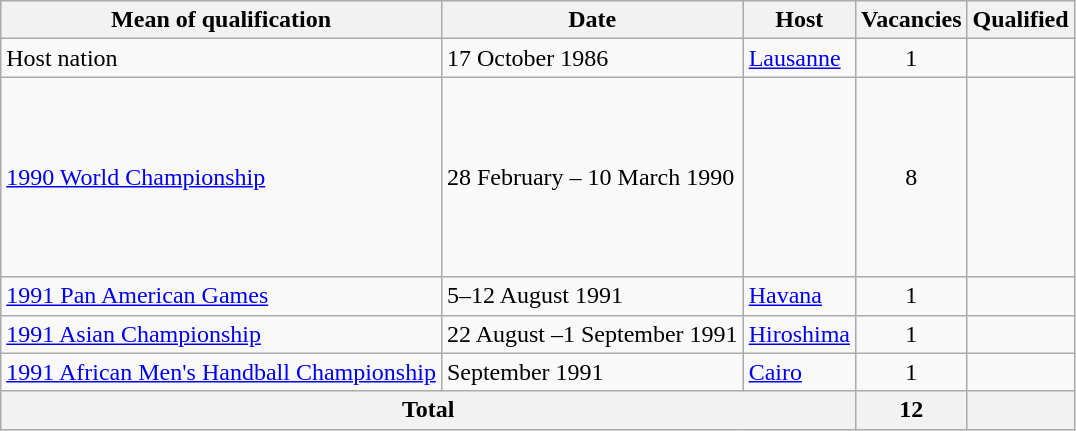<table class="wikitable">
<tr>
<th>Mean of qualification</th>
<th>Date</th>
<th>Host</th>
<th>Vacancies</th>
<th>Qualified</th>
</tr>
<tr>
<td>Host nation</td>
<td>17 October 1986</td>
<td> <a href='#'>Lausanne</a></td>
<td align=center>1</td>
<td></td>
</tr>
<tr>
<td><a href='#'>1990 World Championship</a></td>
<td>28 February – 10 March 1990</td>
<td></td>
<td align=center>8</td>
<td><br><br><br><br><br><br><br></td>
</tr>
<tr>
<td><a href='#'>1991 Pan American Games</a></td>
<td>5–12 August 1991</td>
<td> <a href='#'>Havana</a></td>
<td align=center>1</td>
<td></td>
</tr>
<tr>
<td><a href='#'>1991 Asian Championship</a></td>
<td>22 August –1 September 1991</td>
<td> <a href='#'>Hiroshima</a></td>
<td align=center>1</td>
<td></td>
</tr>
<tr>
<td><a href='#'>1991 African Men's Handball Championship</a></td>
<td>September 1991</td>
<td> <a href='#'>Cairo</a></td>
<td align=center>1</td>
<td></td>
</tr>
<tr>
<th colspan=3>Total</th>
<th>12</th>
<th></th>
</tr>
</table>
